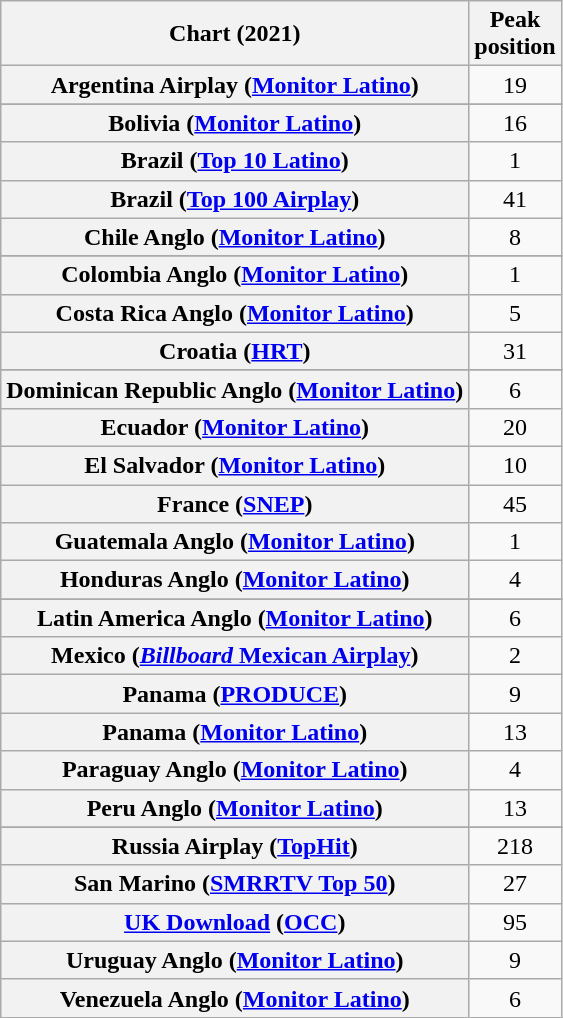<table class="wikitable plainrowheaders sortable" style="text-align:center">
<tr>
<th scope="col">Chart (2021)</th>
<th scope="col">Peak<br>position</th>
</tr>
<tr>
<th scope="row">Argentina Airplay (<a href='#'>Monitor Latino</a>)</th>
<td>19</td>
</tr>
<tr>
</tr>
<tr>
<th scope="row">Bolivia (<a href='#'>Monitor Latino</a>)</th>
<td>16</td>
</tr>
<tr>
<th scope="row">Brazil (<a href='#'>Top 10 Latino</a>)</th>
<td>1</td>
</tr>
<tr>
<th scope="row">Brazil (<a href='#'>Top 100 Airplay</a>)</th>
<td>41</td>
</tr>
<tr>
<th scope="row">Chile Anglo (<a href='#'>Monitor Latino</a>)</th>
<td>8</td>
</tr>
<tr>
</tr>
<tr>
<th scope="row">Colombia Anglo (<a href='#'>Monitor Latino</a>)</th>
<td>1</td>
</tr>
<tr>
<th scope="row">Costa Rica Anglo (<a href='#'>Monitor Latino</a>)</th>
<td>5</td>
</tr>
<tr>
<th scope="row">Croatia (<a href='#'>HRT</a>)</th>
<td>31</td>
</tr>
<tr>
</tr>
<tr>
<th scope="row">Dominican Republic Anglo (<a href='#'>Monitor Latino</a>)</th>
<td>6</td>
</tr>
<tr>
<th scope="row">Ecuador (<a href='#'>Monitor Latino</a>)</th>
<td>20</td>
</tr>
<tr>
<th scope="row">El Salvador (<a href='#'>Monitor Latino</a>)</th>
<td>10</td>
</tr>
<tr>
<th scope="row">France (<a href='#'>SNEP</a>)</th>
<td>45</td>
</tr>
<tr>
<th scope="row">Guatemala Anglo (<a href='#'>Monitor Latino</a>)</th>
<td>1</td>
</tr>
<tr>
<th scope="row">Honduras Anglo (<a href='#'>Monitor Latino</a>)</th>
<td>4</td>
</tr>
<tr>
</tr>
<tr>
<th scope="row">Latin America Anglo (<a href='#'>Monitor Latino</a>)</th>
<td>6</td>
</tr>
<tr>
<th scope="row">Mexico (<a href='#'><em>Billboard</em> Mexican Airplay</a>)</th>
<td>2</td>
</tr>
<tr>
<th scope="row">Panama (<a href='#'>PRODUCE</a>)</th>
<td>9</td>
</tr>
<tr>
<th scope="row">Panama (<a href='#'>Monitor Latino</a>)</th>
<td>13</td>
</tr>
<tr>
<th scope="row">Paraguay Anglo (<a href='#'>Monitor Latino</a>)</th>
<td>4</td>
</tr>
<tr>
<th scope="row">Peru Anglo (<a href='#'>Monitor Latino</a>)</th>
<td>13</td>
</tr>
<tr>
</tr>
<tr>
<th scope="row">Russia Airplay (<a href='#'>TopHit</a>)</th>
<td>218</td>
</tr>
<tr>
<th scope="row">San Marino (<a href='#'>SMRRTV Top 50</a>)</th>
<td>27</td>
</tr>
<tr>
<th scope="row"><a href='#'>UK Download</a> (<a href='#'>OCC</a>)</th>
<td>95</td>
</tr>
<tr>
<th scope="row">Uruguay Anglo (<a href='#'>Monitor Latino</a>)</th>
<td>9</td>
</tr>
<tr>
<th scope="row">Venezuela Anglo (<a href='#'>Monitor Latino</a>)</th>
<td>6</td>
</tr>
</table>
